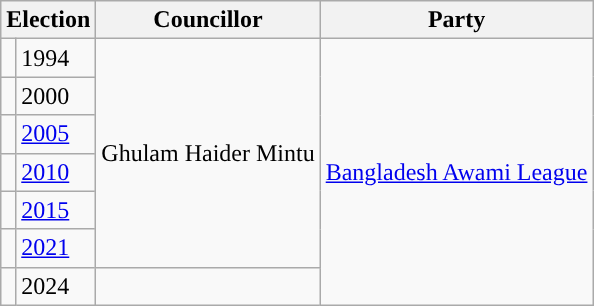<table class="wikitable">
<tr>
<th colspan="2">Election</th>
<th>Councillor</th>
<th>Party</th>
</tr>
<tr>
<td style="background-color:"></td>
<td>1994</td>
<td rowspan="6">Ghulam Haider Mintu</td>
<td rowspan="7"><a href='#'>Bangladesh Awami League</a></td>
</tr>
<tr>
<td style="background-color:"></td>
<td>2000</td>
</tr>
<tr>
<td style="background-color:"></td>
<td><a href='#'>2005</a></td>
</tr>
<tr>
<td style="background-color:"></td>
<td><a href='#'>2010</a></td>
</tr>
<tr>
<td style="background-color:"></td>
<td><a href='#'>2015</a></td>
</tr>
<tr>
<td style="background-color:"></td>
<td><a href='#'>2021</a></td>
</tr>
<tr>
<td style="background-color:"></td>
<td>2024<br></td>
<td></td>
</tr>
</table>
